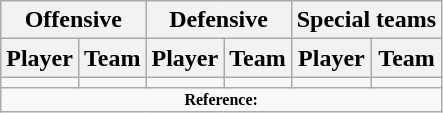<table class="wikitable" border="1">
<tr>
<th colspan="2">Offensive</th>
<th colspan="2">Defensive</th>
<th colspan="2">Special teams</th>
</tr>
<tr>
<th>Player</th>
<th>Team</th>
<th>Player</th>
<th>Team</th>
<th>Player</th>
<th>Team</th>
</tr>
<tr>
<td></td>
<td></td>
<td></td>
<td></td>
<td></td>
<td></td>
</tr>
<tr>
<td colspan="6" style="font-size: 8pt" align="center"><strong>Reference:</strong></td>
</tr>
</table>
